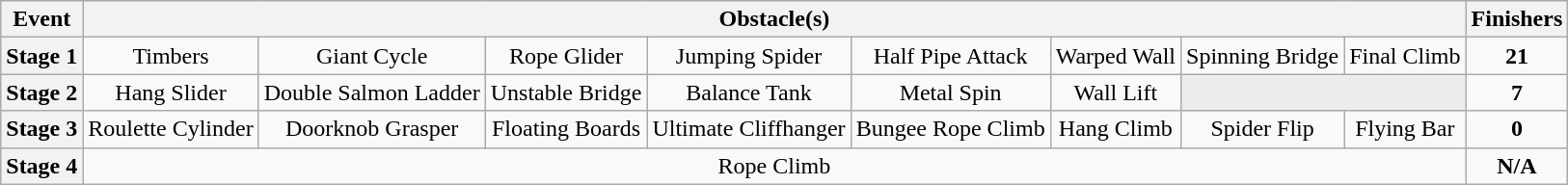<table class="wikitable" style="text-align:center;">
<tr>
<th colspan="1">Event</th>
<th colspan="8">Obstacle(s)</th>
<th>Finishers</th>
</tr>
<tr>
<th>Stage 1</th>
<td>Timbers</td>
<td>Giant Cycle</td>
<td>Rope Glider</td>
<td>Jumping Spider</td>
<td>Half Pipe Attack</td>
<td>Warped Wall</td>
<td>Spinning Bridge</td>
<td>Final Climb</td>
<td><strong>21</strong></td>
</tr>
<tr>
<th>Stage 2</th>
<td>Hang Slider</td>
<td>Double Salmon Ladder</td>
<td>Unstable Bridge</td>
<td>Balance Tank</td>
<td>Metal Spin</td>
<td>Wall Lift</td>
<td colspan="2" style="background:#ECECEC;"></td>
<td><strong>7</strong></td>
</tr>
<tr>
<th>Stage 3</th>
<td>Roulette Cylinder</td>
<td>Doorknob Grasper</td>
<td>Floating Boards</td>
<td>Ultimate Cliffhanger</td>
<td>Bungee Rope Climb</td>
<td>Hang Climb</td>
<td>Spider Flip</td>
<td>Flying Bar</td>
<td><strong>0</strong></td>
</tr>
<tr>
<th>Stage 4</th>
<td colspan="8">Rope Climb</td>
<td><strong>N/A</strong></td>
</tr>
</table>
